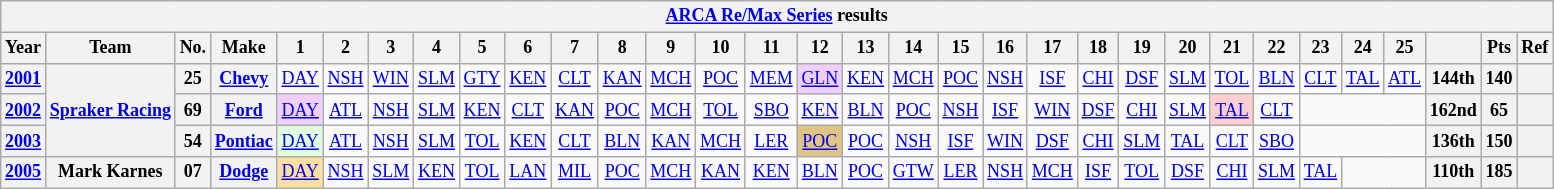<table class="wikitable" style="text-align:center; font-size:75%">
<tr>
<th colspan=45><a href='#'>ARCA Re/Max Series</a> results</th>
</tr>
<tr>
<th>Year</th>
<th>Team</th>
<th>No.</th>
<th>Make</th>
<th>1</th>
<th>2</th>
<th>3</th>
<th>4</th>
<th>5</th>
<th>6</th>
<th>7</th>
<th>8</th>
<th>9</th>
<th>10</th>
<th>11</th>
<th>12</th>
<th>13</th>
<th>14</th>
<th>15</th>
<th>16</th>
<th>17</th>
<th>18</th>
<th>19</th>
<th>20</th>
<th>21</th>
<th>22</th>
<th>23</th>
<th>24</th>
<th>25</th>
<th></th>
<th>Pts</th>
<th>Ref</th>
</tr>
<tr>
<th><a href='#'>2001</a></th>
<th rowspan=3><a href='#'>Spraker Racing</a></th>
<th>25</th>
<th><a href='#'>Chevy</a></th>
<td><a href='#'>DAY</a></td>
<td><a href='#'>NSH</a></td>
<td><a href='#'>WIN</a></td>
<td><a href='#'>SLM</a></td>
<td><a href='#'>GTY</a></td>
<td><a href='#'>KEN</a></td>
<td><a href='#'>CLT</a></td>
<td><a href='#'>KAN</a></td>
<td><a href='#'>MCH</a></td>
<td><a href='#'>POC</a></td>
<td><a href='#'>MEM</a></td>
<td style="background:#EFCFFF;"><a href='#'>GLN</a><br></td>
<td><a href='#'>KEN</a></td>
<td><a href='#'>MCH</a></td>
<td><a href='#'>POC</a></td>
<td><a href='#'>NSH</a></td>
<td><a href='#'>ISF</a></td>
<td><a href='#'>CHI</a></td>
<td><a href='#'>DSF</a></td>
<td><a href='#'>SLM</a></td>
<td><a href='#'>TOL</a></td>
<td><a href='#'>BLN</a></td>
<td><a href='#'>CLT</a></td>
<td><a href='#'>TAL</a></td>
<td><a href='#'>ATL</a></td>
<th>144th</th>
<th>140</th>
<th></th>
</tr>
<tr>
<th><a href='#'>2002</a></th>
<th>69</th>
<th><a href='#'>Ford</a></th>
<td style="background:#EFCFFF;"><a href='#'>DAY</a><br></td>
<td><a href='#'>ATL</a></td>
<td><a href='#'>NSH</a></td>
<td><a href='#'>SLM</a></td>
<td><a href='#'>KEN</a></td>
<td><a href='#'>CLT</a></td>
<td><a href='#'>KAN</a></td>
<td><a href='#'>POC</a></td>
<td><a href='#'>MCH</a></td>
<td><a href='#'>TOL</a></td>
<td><a href='#'>SBO</a></td>
<td><a href='#'>KEN</a></td>
<td><a href='#'>BLN</a></td>
<td><a href='#'>POC</a></td>
<td><a href='#'>NSH</a></td>
<td><a href='#'>ISF</a></td>
<td><a href='#'>WIN</a></td>
<td><a href='#'>DSF</a></td>
<td><a href='#'>CHI</a></td>
<td><a href='#'>SLM</a></td>
<td style="background:#FFCFCF;"><a href='#'>TAL</a><br></td>
<td><a href='#'>CLT</a></td>
<td colspan=3></td>
<th>162nd</th>
<th>65</th>
<th></th>
</tr>
<tr>
<th><a href='#'>2003</a></th>
<th>54</th>
<th><a href='#'>Pontiac</a></th>
<td style="background:#DFFFDF;"><a href='#'>DAY</a><br></td>
<td><a href='#'>ATL</a></td>
<td><a href='#'>NSH</a></td>
<td><a href='#'>SLM</a></td>
<td><a href='#'>TOL</a></td>
<td><a href='#'>KEN</a></td>
<td><a href='#'>CLT</a></td>
<td><a href='#'>BLN</a></td>
<td><a href='#'>KAN</a></td>
<td><a href='#'>MCH</a></td>
<td><a href='#'>LER</a></td>
<td style="background:#DFC484;"><a href='#'>POC</a><br></td>
<td><a href='#'>POC</a></td>
<td><a href='#'>NSH</a></td>
<td><a href='#'>ISF</a></td>
<td><a href='#'>WIN</a></td>
<td><a href='#'>DSF</a></td>
<td><a href='#'>CHI</a></td>
<td><a href='#'>SLM</a></td>
<td><a href='#'>TAL</a></td>
<td><a href='#'>CLT</a></td>
<td><a href='#'>SBO</a></td>
<td colspan=3></td>
<th>136th</th>
<th>150</th>
<th></th>
</tr>
<tr>
<th><a href='#'>2005</a></th>
<th>Mark Karnes</th>
<th>07</th>
<th><a href='#'>Dodge</a></th>
<td style="background:#FFDF9F;"><a href='#'>DAY</a><br></td>
<td><a href='#'>NSH</a></td>
<td><a href='#'>SLM</a></td>
<td><a href='#'>KEN</a></td>
<td><a href='#'>TOL</a></td>
<td><a href='#'>LAN</a></td>
<td><a href='#'>MIL</a></td>
<td><a href='#'>POC</a></td>
<td><a href='#'>MCH</a></td>
<td><a href='#'>KAN</a></td>
<td><a href='#'>KEN</a></td>
<td><a href='#'>BLN</a></td>
<td><a href='#'>POC</a></td>
<td><a href='#'>GTW</a></td>
<td><a href='#'>LER</a></td>
<td><a href='#'>NSH</a></td>
<td><a href='#'>MCH</a></td>
<td><a href='#'>ISF</a></td>
<td><a href='#'>TOL</a></td>
<td><a href='#'>DSF</a></td>
<td><a href='#'>CHI</a></td>
<td><a href='#'>SLM</a></td>
<td><a href='#'>TAL</a></td>
<td colspan=2></td>
<th>110th</th>
<th>185</th>
<th></th>
</tr>
</table>
